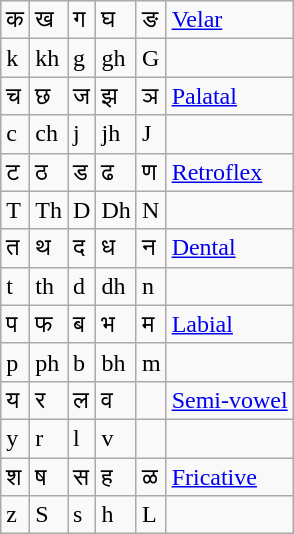<table class="wikitable">
<tr class="Unicode">
<td>क</td>
<td>ख</td>
<td>ग</td>
<td>घ</td>
<td>ङ</td>
<td><a href='#'>Velar</a></td>
</tr>
<tr>
<td>k</td>
<td>kh</td>
<td>g</td>
<td>gh</td>
<td>G</td>
<td></td>
</tr>
<tr class="Unicode">
<td>च</td>
<td>छ</td>
<td>ज</td>
<td>झ</td>
<td>ञ</td>
<td><a href='#'>Palatal</a></td>
</tr>
<tr>
<td>c</td>
<td>ch</td>
<td>j</td>
<td>jh</td>
<td>J</td>
<td></td>
</tr>
<tr class="Unicode">
<td>ट</td>
<td>ठ</td>
<td>ड</td>
<td>ढ</td>
<td>ण</td>
<td><a href='#'>Retroflex</a></td>
</tr>
<tr>
<td>T</td>
<td>Th</td>
<td>D</td>
<td>Dh</td>
<td>N</td>
<td></td>
</tr>
<tr class="Unicode">
<td>त</td>
<td>थ</td>
<td>द</td>
<td>ध</td>
<td>न</td>
<td><a href='#'>Dental</a></td>
</tr>
<tr>
<td>t</td>
<td>th</td>
<td>d</td>
<td>dh</td>
<td>n</td>
<td></td>
</tr>
<tr class="Unicode">
<td>प</td>
<td>फ</td>
<td>ब</td>
<td>भ</td>
<td>म</td>
<td><a href='#'>Labial</a></td>
</tr>
<tr>
<td>p</td>
<td>ph</td>
<td>b</td>
<td>bh</td>
<td>m</td>
<td></td>
</tr>
<tr class="Unicode">
<td>य</td>
<td>र</td>
<td>ल</td>
<td>व</td>
<td></td>
<td><a href='#'>Semi-vowel</a></td>
</tr>
<tr>
<td>y</td>
<td>r</td>
<td>l</td>
<td>v</td>
<td></td>
<td></td>
</tr>
<tr class="Unicode">
<td>श</td>
<td>ष</td>
<td>स</td>
<td>ह</td>
<td>ळ</td>
<td><a href='#'>Fricative</a></td>
</tr>
<tr>
<td>z</td>
<td>S</td>
<td>s</td>
<td>h</td>
<td>L</td>
<td></td>
</tr>
</table>
